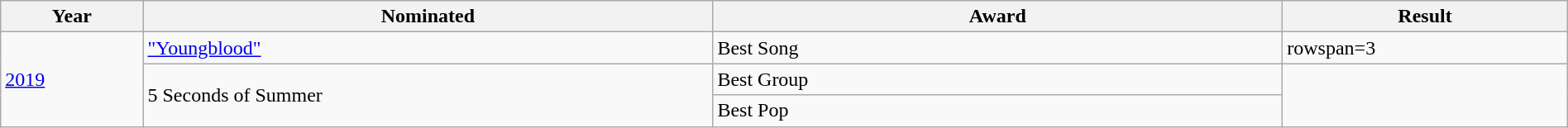<table class="wikitable" style="width:100%;">
<tr>
<th width=5%>Year</th>
<th style="width:20%;">Nominated</th>
<th style="width:20%;">Award</th>
<th style="width:10%;">Result</th>
</tr>
<tr>
<td rowspan=3><a href='#'>2019</a></td>
<td><a href='#'>"Youngblood"</a></td>
<td>Best Song</td>
<td>rowspan=3 </td>
</tr>
<tr>
<td rowspan=2>5 Seconds of Summer</td>
<td>Best Group</td>
</tr>
<tr>
<td>Best Pop</td>
</tr>
</table>
